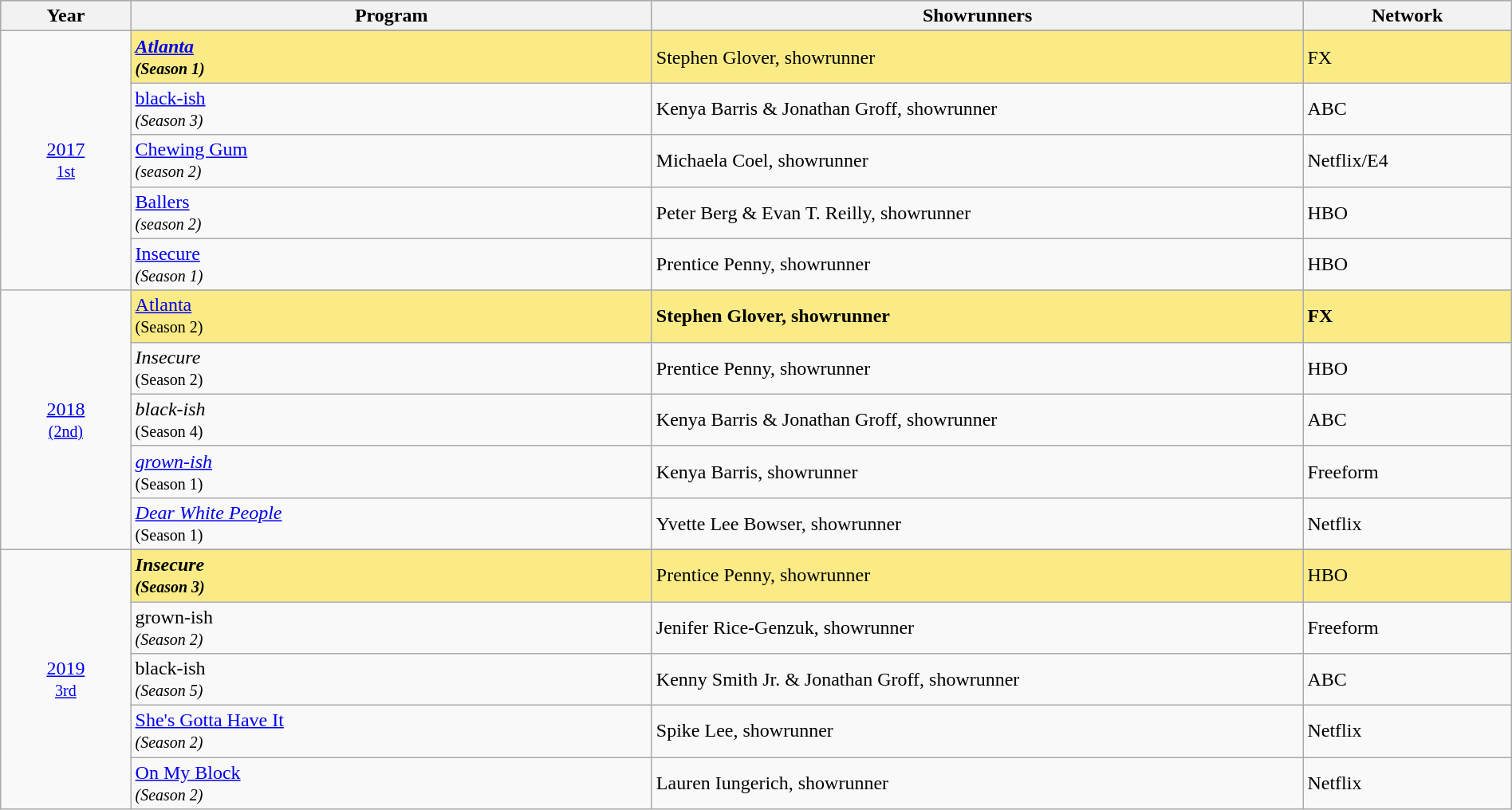<table class="wikitable" style="width:100%">
<tr bgcolor="#bebebe">
<th width="5%">Year</th>
<th width="20%">Program</th>
<th width="25%">Showrunners</th>
<th width="8%">Network</th>
</tr>
<tr>
<td rowspan=6 style="text-align:center"><a href='#'>2017</a><br><small><a href='#'>1st</a></small><br></td>
</tr>
<tr style="background:#FAEB86">
<td><strong><em><a href='#'>Atlanta</a><em><br><small>(Season 1)</small><strong></td>
<td></strong>Stephen Glover, showrunner<strong></td>
<td></strong>FX<strong></td>
</tr>
<tr>
<td></em><a href='#'>black-ish</a><em><br><small>(Season 3)</small></td>
<td>Kenya Barris & Jonathan Groff, showrunner</td>
<td>ABC</td>
</tr>
<tr>
<td></em><a href='#'>Chewing Gum</a><em><br><small>(season 2)</small></td>
<td>Michaela Coel, showrunner</td>
<td>Netflix/E4</td>
</tr>
<tr>
<td></em><a href='#'>Ballers</a><em><br><small>(season 2)</small></td>
<td>Peter Berg & Evan T. Reilly, showrunner</td>
<td>HBO</td>
</tr>
<tr>
<td></em><a href='#'>Insecure</a><em><br><small>(Season 1)</small></td>
<td>Prentice Penny, showrunner</td>
<td>HBO</td>
</tr>
<tr>
<td rowspan=6 style="text-align:center"><a href='#'>2018</a><br><small><a href='#'>(2nd)</a></small><br></td>
</tr>
<tr style="background:#FAEB86">
<td></em></strong><a href='#'>Atlanta</a></em><br><small>(Season 2)</small></strong></td>
<td><strong>Stephen Glover, showrunner</strong></td>
<td><strong>FX</strong></td>
</tr>
<tr>
<td><em>Insecure</em><br><small>(Season 2)</small></td>
<td>Prentice Penny, showrunner</td>
<td>HBO</td>
</tr>
<tr>
<td><em>black-ish</em><br><small>(Season 4)</small></td>
<td>Kenya Barris & Jonathan Groff, showrunner</td>
<td>ABC</td>
</tr>
<tr>
<td><em><a href='#'>grown-ish</a></em><br><small>(Season 1)</small></td>
<td>Kenya Barris, showrunner</td>
<td>Freeform</td>
</tr>
<tr>
<td><em><a href='#'>Dear White People</a></em><br><small>(Season 1)</small></td>
<td>Yvette Lee Bowser, showrunner</td>
<td>Netflix</td>
</tr>
<tr>
<td rowspan=6 style="text-align:center"><a href='#'>2019</a><br><small><a href='#'>3rd</a></small><br></td>
</tr>
<tr style="background:#FAEB86">
<td><strong><em>Insecure<em><br><small>(Season 3)</small><strong></td>
<td></strong>Prentice Penny, showrunner<strong></td>
<td></strong>HBO<strong></td>
</tr>
<tr>
<td></em>grown-ish<em><br><small>(Season 2)</small></td>
<td>Jenifer Rice-Genzuk, showrunner</td>
<td>Freeform</td>
</tr>
<tr>
<td></em>black-ish<em><br><small>(Season 5)</small></td>
<td>Kenny Smith Jr. & Jonathan Groff, showrunner</td>
<td>ABC</td>
</tr>
<tr>
<td></em><a href='#'>She's Gotta Have It</a><em><br><small>(Season 2)</small></td>
<td>Spike Lee, showrunner</td>
<td>Netflix</td>
</tr>
<tr>
<td></em><a href='#'>On My Block</a><em><br><small>(Season 2)</small></td>
<td>Lauren Iungerich, showrunner</td>
<td>Netflix</td>
</tr>
</table>
